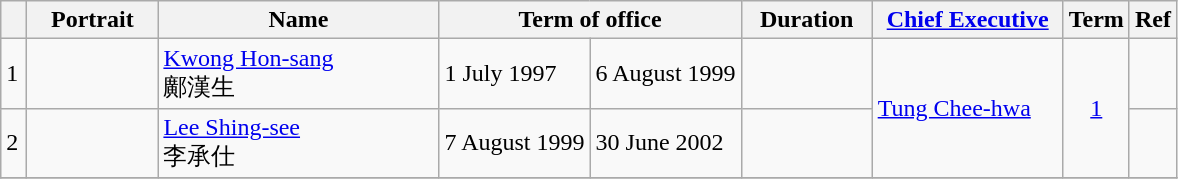<table class="wikitable"  style="text-align:left">
<tr>
<th width=10px></th>
<th width=80px>Portrait</th>
<th width=180px>Name</th>
<th width=180px colspan=2>Term of office</th>
<th width=80px>Duration</th>
<th width=120px><a href='#'>Chief Executive</a></th>
<th>Term</th>
<th>Ref</th>
</tr>
<tr>
<td bgcolor=>1</td>
<td></td>
<td><a href='#'>Kwong Hon-sang</a><br>鄺漢生</td>
<td>1 July 1997</td>
<td>6 August 1999</td>
<td></td>
<td rowspan=2><a href='#'>Tung Chee-hwa</a><br></td>
<td rowspan=2 align=center><a href='#'>1</a></td>
<td></td>
</tr>
<tr>
<td bgcolor=>2</td>
<td></td>
<td><a href='#'>Lee Shing-see</a><br>李承仕</td>
<td>7 August 1999</td>
<td>30 June 2002</td>
<td></td>
<td></td>
</tr>
<tr>
</tr>
</table>
